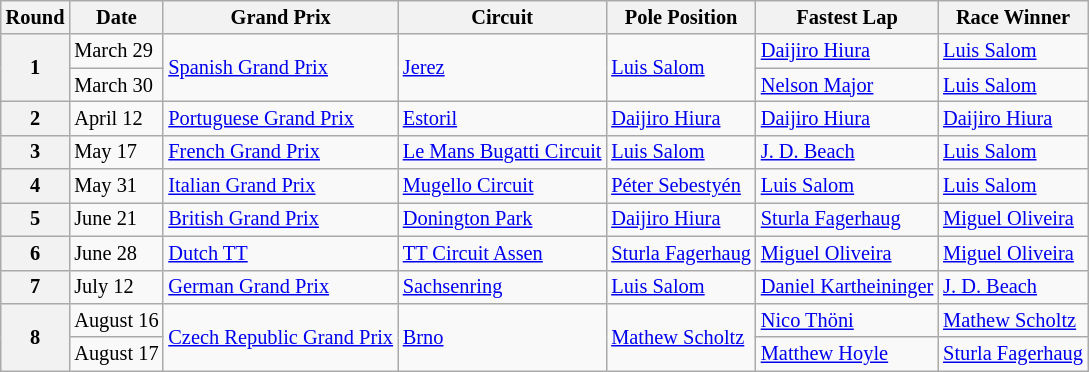<table class="wikitable" style="font-size: 85%;">
<tr>
<th>Round</th>
<th>Date</th>
<th>Grand Prix</th>
<th>Circuit</th>
<th>Pole Position</th>
<th>Fastest Lap</th>
<th>Race Winner</th>
</tr>
<tr>
<th rowspan=2>1</th>
<td>March 29</td>
<td rowspan=2> <a href='#'>Spanish Grand Prix</a></td>
<td rowspan=2><a href='#'>Jerez</a></td>
<td rowspan=2> <a href='#'>Luis Salom</a></td>
<td> <a href='#'>Daijiro Hiura</a></td>
<td> <a href='#'>Luis Salom</a></td>
</tr>
<tr>
<td>March 30</td>
<td> <a href='#'>Nelson Major</a></td>
<td> <a href='#'>Luis Salom</a></td>
</tr>
<tr>
<th>2</th>
<td>April 12</td>
<td> <a href='#'>Portuguese Grand Prix</a></td>
<td><a href='#'>Estoril</a></td>
<td> <a href='#'>Daijiro Hiura</a></td>
<td> <a href='#'>Daijiro Hiura</a></td>
<td> <a href='#'>Daijiro Hiura</a></td>
</tr>
<tr>
<th>3</th>
<td>May 17</td>
<td> <a href='#'>French Grand Prix</a></td>
<td><a href='#'>Le Mans Bugatti Circuit</a></td>
<td> <a href='#'>Luis Salom</a></td>
<td> <a href='#'>J. D. Beach</a></td>
<td> <a href='#'>Luis Salom</a></td>
</tr>
<tr>
<th>4</th>
<td>May 31</td>
<td> <a href='#'>Italian Grand Prix</a></td>
<td><a href='#'>Mugello Circuit</a></td>
<td> <a href='#'>Péter Sebestyén</a></td>
<td> <a href='#'>Luis Salom</a></td>
<td> <a href='#'>Luis Salom</a></td>
</tr>
<tr>
<th>5</th>
<td>June 21</td>
<td> <a href='#'>British Grand Prix</a></td>
<td><a href='#'>Donington Park</a></td>
<td> <a href='#'>Daijiro Hiura</a></td>
<td> <a href='#'>Sturla Fagerhaug</a></td>
<td> <a href='#'>Miguel Oliveira</a></td>
</tr>
<tr>
<th>6</th>
<td>June 28</td>
<td> <a href='#'>Dutch TT</a></td>
<td><a href='#'>TT Circuit Assen</a></td>
<td> <a href='#'>Sturla Fagerhaug</a></td>
<td> <a href='#'>Miguel Oliveira</a></td>
<td> <a href='#'>Miguel Oliveira</a></td>
</tr>
<tr>
<th>7</th>
<td>July 12</td>
<td> <a href='#'>German Grand Prix</a></td>
<td><a href='#'>Sachsenring</a></td>
<td> <a href='#'>Luis Salom</a></td>
<td> <a href='#'>Daniel Kartheininger</a></td>
<td> <a href='#'>J. D. Beach</a></td>
</tr>
<tr>
<th rowspan=2>8</th>
<td>August 16</td>
<td rowspan=2> <a href='#'>Czech Republic Grand Prix</a></td>
<td rowspan=2><a href='#'>Brno</a></td>
<td rowspan=2> <a href='#'>Mathew Scholtz</a></td>
<td> <a href='#'>Nico Thöni</a></td>
<td> <a href='#'>Mathew Scholtz</a></td>
</tr>
<tr>
<td>August 17</td>
<td> <a href='#'>Matthew Hoyle</a></td>
<td> <a href='#'>Sturla Fagerhaug</a></td>
</tr>
</table>
